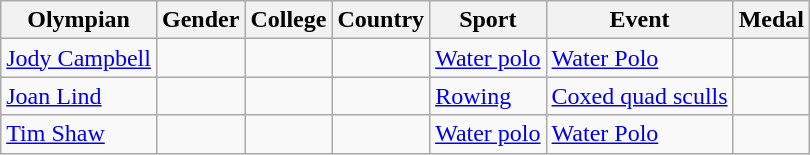<table class="wikitable">
<tr>
<th>Olympian</th>
<th>Gender</th>
<th>College</th>
<th>Country</th>
<th>Sport</th>
<th>Event</th>
<th>Medal</th>
</tr>
<tr>
<td><a href='#'>Jody Campbell</a></td>
<td></td>
<td></td>
<td></td>
<td><a href='#'>Water polo</a></td>
<td><a href='#'>Water Polo</a></td>
<td></td>
</tr>
<tr>
<td><a href='#'>Joan Lind</a></td>
<td></td>
<td></td>
<td></td>
<td><a href='#'>Rowing</a></td>
<td><a href='#'>Coxed quad sculls</a></td>
<td></td>
</tr>
<tr>
<td><a href='#'>Tim Shaw</a></td>
<td></td>
<td></td>
<td></td>
<td><a href='#'>Water polo</a></td>
<td><a href='#'>Water Polo</a></td>
<td></td>
</tr>
</table>
